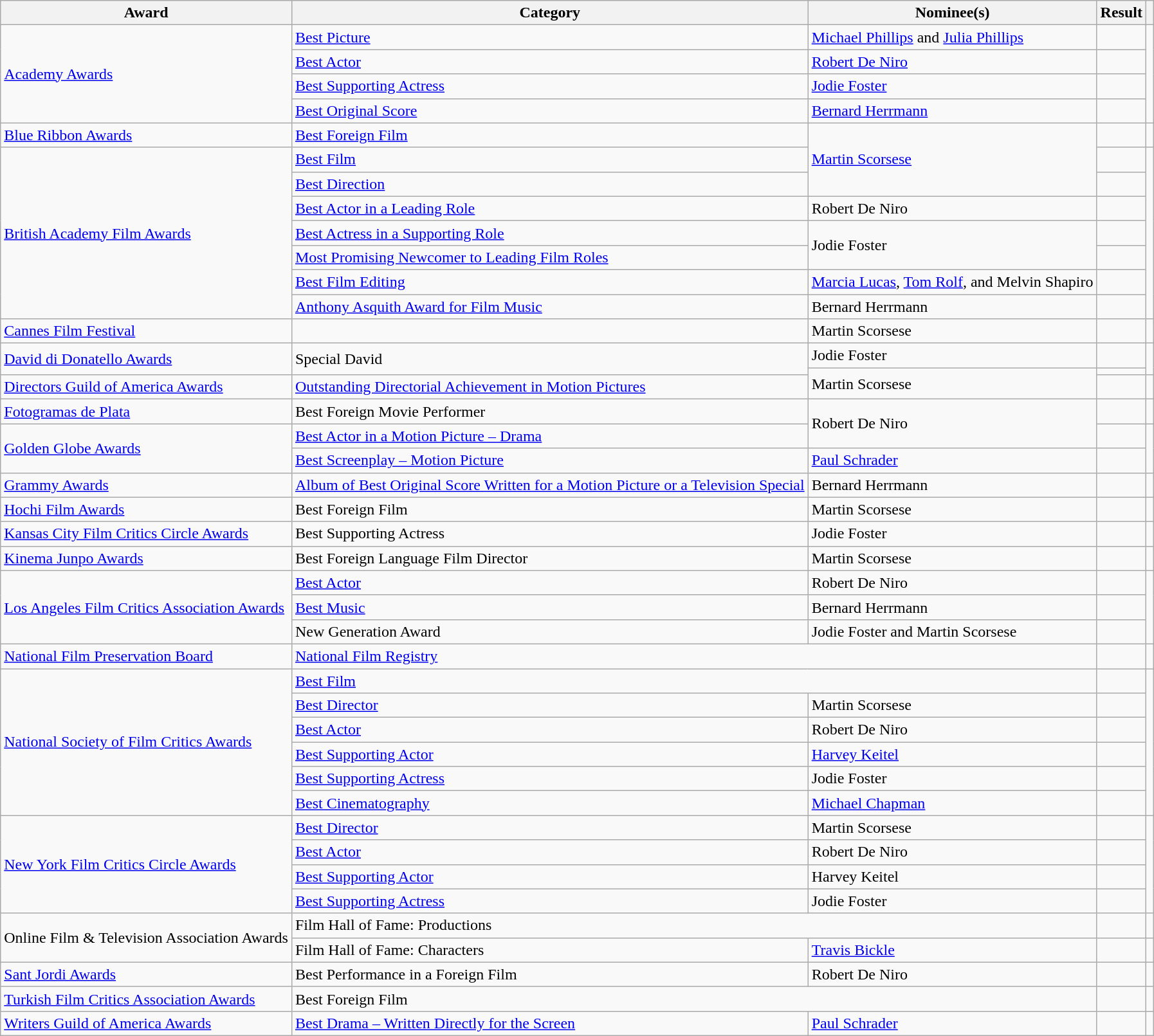<table class="wikitable">
<tr>
<th>Award</th>
<th>Category</th>
<th>Nominee(s)</th>
<th>Result</th>
<th></th>
</tr>
<tr>
<td rowspan="4"><a href='#'>Academy Awards</a></td>
<td><a href='#'>Best Picture</a></td>
<td><a href='#'>Michael Phillips</a> and <a href='#'>Julia Phillips</a></td>
<td></td>
<td align="center" rowspan="4"></td>
</tr>
<tr>
<td><a href='#'>Best Actor</a></td>
<td><a href='#'>Robert De Niro</a></td>
<td></td>
</tr>
<tr>
<td><a href='#'>Best Supporting Actress</a></td>
<td><a href='#'>Jodie Foster</a></td>
<td></td>
</tr>
<tr>
<td><a href='#'>Best Original Score</a></td>
<td><a href='#'>Bernard Herrmann</a></td>
<td></td>
</tr>
<tr>
<td><a href='#'>Blue Ribbon Awards</a></td>
<td><a href='#'>Best Foreign Film</a></td>
<td rowspan="3"><a href='#'>Martin Scorsese</a></td>
<td></td>
<td align="center"></td>
</tr>
<tr>
<td rowspan="7"><a href='#'>British Academy Film Awards</a></td>
<td><a href='#'>Best Film</a></td>
<td></td>
<td align="center" rowspan="7"></td>
</tr>
<tr>
<td><a href='#'>Best Direction</a></td>
<td></td>
</tr>
<tr>
<td><a href='#'>Best Actor in a Leading Role</a></td>
<td>Robert De Niro</td>
<td></td>
</tr>
<tr>
<td><a href='#'>Best Actress in a Supporting Role</a></td>
<td rowspan="2">Jodie Foster</td>
<td></td>
</tr>
<tr>
<td><a href='#'>Most Promising Newcomer to Leading Film Roles</a></td>
<td></td>
</tr>
<tr>
<td><a href='#'>Best Film Editing</a></td>
<td><a href='#'>Marcia Lucas</a>, <a href='#'>Tom Rolf</a>, and Melvin Shapiro</td>
<td></td>
</tr>
<tr>
<td><a href='#'>Anthony Asquith Award for Film Music</a></td>
<td>Bernard Herrmann</td>
<td></td>
</tr>
<tr>
<td><a href='#'>Cannes Film Festival</a></td>
<td></td>
<td>Martin Scorsese</td>
<td></td>
<td align="center"></td>
</tr>
<tr>
<td rowspan="2"><a href='#'>David di Donatello Awards</a></td>
<td rowspan="2">Special David</td>
<td>Jodie Foster</td>
<td></td>
<td align="center" rowspan="2"></td>
</tr>
<tr>
<td rowspan="2">Martin Scorsese</td>
<td></td>
</tr>
<tr>
<td><a href='#'>Directors Guild of America Awards</a></td>
<td><a href='#'>Outstanding Directorial Achievement in Motion Pictures</a></td>
<td></td>
<td align="center"></td>
</tr>
<tr>
<td><a href='#'>Fotogramas de Plata</a></td>
<td>Best Foreign Movie Performer</td>
<td rowspan="2">Robert De Niro</td>
<td></td>
<td align="center"></td>
</tr>
<tr>
<td rowspan="2"><a href='#'>Golden Globe Awards</a></td>
<td><a href='#'>Best Actor in a Motion Picture – Drama</a></td>
<td></td>
<td align="center" rowspan="2"></td>
</tr>
<tr>
<td><a href='#'>Best Screenplay – Motion Picture</a></td>
<td><a href='#'>Paul Schrader</a></td>
<td></td>
</tr>
<tr>
<td><a href='#'>Grammy Awards</a></td>
<td><a href='#'>Album of Best Original Score Written for a Motion Picture or a Television Special</a></td>
<td>Bernard Herrmann</td>
<td></td>
<td align="center"></td>
</tr>
<tr>
<td><a href='#'>Hochi Film Awards</a></td>
<td>Best Foreign Film</td>
<td>Martin Scorsese</td>
<td></td>
<td align="center"></td>
</tr>
<tr>
<td><a href='#'>Kansas City Film Critics Circle Awards</a></td>
<td>Best Supporting Actress</td>
<td>Jodie Foster</td>
<td></td>
<td align="center"></td>
</tr>
<tr>
<td><a href='#'>Kinema Junpo Awards</a></td>
<td>Best Foreign Language Film Director</td>
<td>Martin Scorsese</td>
<td></td>
<td align="center"></td>
</tr>
<tr>
<td rowspan="3"><a href='#'>Los Angeles Film Critics Association Awards</a></td>
<td><a href='#'>Best Actor</a></td>
<td>Robert De Niro</td>
<td></td>
<td align="center" rowspan="3"></td>
</tr>
<tr>
<td><a href='#'>Best Music</a></td>
<td>Bernard Herrmann</td>
<td></td>
</tr>
<tr>
<td>New Generation Award</td>
<td>Jodie Foster and Martin Scorsese</td>
<td></td>
</tr>
<tr>
<td><a href='#'>National Film Preservation Board</a></td>
<td colspan="2"><a href='#'>National Film Registry</a></td>
<td></td>
<td align="center"></td>
</tr>
<tr>
<td rowspan="6"><a href='#'>National Society of Film Critics Awards</a></td>
<td colspan="2"><a href='#'>Best Film</a></td>
<td></td>
<td align="center" rowspan="6"></td>
</tr>
<tr>
<td><a href='#'>Best Director</a></td>
<td>Martin Scorsese</td>
<td></td>
</tr>
<tr>
<td><a href='#'>Best Actor</a></td>
<td>Robert De Niro</td>
<td></td>
</tr>
<tr>
<td><a href='#'>Best Supporting Actor</a></td>
<td><a href='#'>Harvey Keitel</a></td>
<td></td>
</tr>
<tr>
<td><a href='#'>Best Supporting Actress</a></td>
<td>Jodie Foster</td>
<td></td>
</tr>
<tr>
<td><a href='#'>Best Cinematography</a></td>
<td><a href='#'>Michael Chapman</a></td>
<td></td>
</tr>
<tr>
<td rowspan="4"><a href='#'>New York Film Critics Circle Awards</a></td>
<td><a href='#'>Best Director</a></td>
<td>Martin Scorsese</td>
<td></td>
<td align="center" rowspan="4"></td>
</tr>
<tr>
<td><a href='#'>Best Actor</a></td>
<td>Robert De Niro</td>
<td></td>
</tr>
<tr>
<td><a href='#'>Best Supporting Actor</a></td>
<td>Harvey Keitel</td>
<td></td>
</tr>
<tr>
<td><a href='#'>Best Supporting Actress</a></td>
<td>Jodie Foster</td>
<td></td>
</tr>
<tr>
<td rowspan="2">Online Film & Television Association Awards</td>
<td colspan="2">Film Hall of Fame: Productions </td>
<td></td>
<td align="center"></td>
</tr>
<tr>
<td>Film Hall of Fame: Characters </td>
<td><a href='#'>Travis Bickle</a> </td>
<td></td>
<td align="center"></td>
</tr>
<tr>
<td><a href='#'>Sant Jordi Awards</a></td>
<td>Best Performance in a Foreign Film</td>
<td>Robert De Niro</td>
<td></td>
<td align="center"></td>
</tr>
<tr>
<td><a href='#'>Turkish Film Critics Association Awards</a></td>
<td colspan="2">Best Foreign Film</td>
<td></td>
<td align="center"></td>
</tr>
<tr>
<td><a href='#'>Writers Guild of America Awards</a></td>
<td><a href='#'>Best Drama – Written Directly for the Screen</a></td>
<td><a href='#'>Paul Schrader</a></td>
<td></td>
<td align="center"></td>
</tr>
</table>
